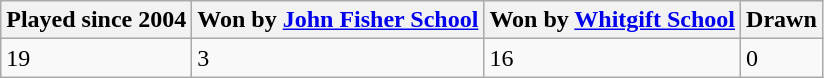<table class="wikitable">
<tr>
<th>Played since 2004</th>
<th>Won by <a href='#'>John Fisher School</a></th>
<th>Won by <a href='#'>Whitgift School</a></th>
<th>Drawn</th>
</tr>
<tr>
<td>19</td>
<td>3</td>
<td>16</td>
<td>0</td>
</tr>
</table>
